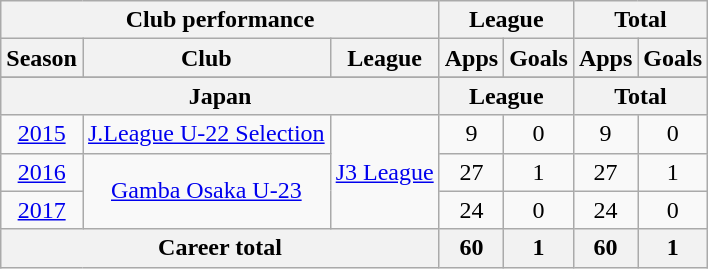<table class="wikitable" style="text-align:center">
<tr>
<th colspan=3>Club performance</th>
<th colspan=2>League</th>
<th colspan=2>Total</th>
</tr>
<tr>
<th>Season</th>
<th>Club</th>
<th>League</th>
<th>Apps</th>
<th>Goals</th>
<th>Apps</th>
<th>Goals</th>
</tr>
<tr>
</tr>
<tr>
<th colspan=3>Japan</th>
<th colspan=2>League</th>
<th colspan=2>Total</th>
</tr>
<tr>
<td><a href='#'>2015</a></td>
<td><a href='#'>J.League U-22 Selection</a></td>
<td rowspan="3"><a href='#'>J3 League</a></td>
<td>9</td>
<td>0</td>
<td>9</td>
<td>0</td>
</tr>
<tr>
<td><a href='#'>2016</a></td>
<td rowspan="2"><a href='#'>Gamba Osaka U-23</a></td>
<td>27</td>
<td>1</td>
<td>27</td>
<td>1</td>
</tr>
<tr>
<td><a href='#'>2017</a></td>
<td>24</td>
<td>0</td>
<td>24</td>
<td>0</td>
</tr>
<tr>
<th colspan=3>Career total</th>
<th>60</th>
<th>1</th>
<th>60</th>
<th>1</th>
</tr>
</table>
